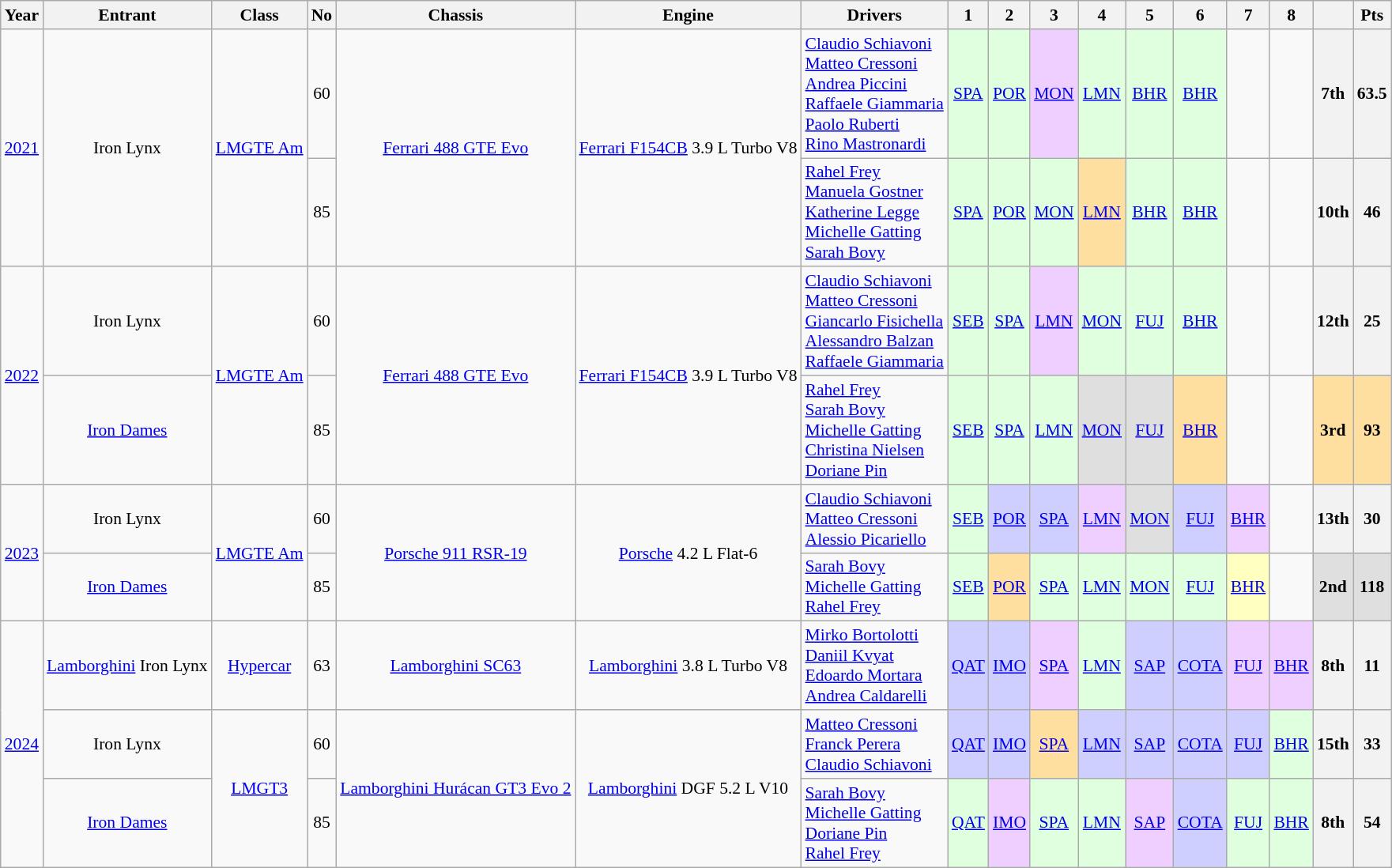<table class="wikitable" style="font-size: 90%; text-align:center">
<tr>
<th>Year</th>
<th>Entrant</th>
<th>Class</th>
<th>No</th>
<th>Chassis</th>
<th>Engine</th>
<th>Drivers</th>
<th>1</th>
<th>2</th>
<th>3</th>
<th>4</th>
<th>5</th>
<th>6</th>
<th>7</th>
<th>8</th>
<th></th>
<th>Pts</th>
</tr>
<tr>
<td rowspan="2"><a href='#'>2021</a></td>
<td rowspan="2"> Iron Lynx</td>
<td rowspan="2"><a href='#'>LMGTE Am</a></td>
<td>60</td>
<td rowspan="2"><a href='#'>Ferrari 488 GTE Evo</a></td>
<td rowspan="2"><a href='#'>Ferrari F154CB</a> 3.9 L Turbo V8</td>
<td align="left"> <a href='#'>Claudio Schiavoni</a><br> <a href='#'>Matteo Cressoni</a><br> <a href='#'>Andrea Piccini</a><br> <a href='#'>Raffaele Giammaria</a><br> <a href='#'>Paolo Ruberti</a><br> <a href='#'>Rino Mastronardi</a></td>
<td style="background:#DFFFDF;"><a href='#'>SPA</a><br></td>
<td style="background:#DFFFDF;"><a href='#'>POR</a><br></td>
<td style="background:#EFCFFF;"><a href='#'>MON</a><br></td>
<td style="background:#DFFFDF;"><a href='#'>LMN</a><br></td>
<td style="background:#DFFFDF;"><a href='#'>BHR</a><br></td>
<td style="background:#DFFFDF;"><a href='#'>BHR</a><br></td>
<td></td>
<td></td>
<th>7th</th>
<th>63.5</th>
</tr>
<tr>
<td>85</td>
<td align="left"> <a href='#'>Rahel Frey</a><br> <a href='#'>Manuela Gostner</a><br> <a href='#'>Katherine Legge</a><br> <a href='#'>Michelle Gatting</a><br> <a href='#'>Sarah Bovy</a></td>
<td style="background:#DFFFDF;"><a href='#'>SPA</a><br></td>
<td style="background:#DFFFDF;"><a href='#'>POR</a><br></td>
<td style="background:#DFFFDF;"><a href='#'>MON</a><br></td>
<td style="background:#FFDF9F;"><a href='#'>LMN</a><br></td>
<td style="background:#DFFFDF;"><a href='#'>BHR</a><br></td>
<td style="background:#DFFFDF;"><a href='#'>BHR</a><br></td>
<td></td>
<td></td>
<th>10th</th>
<th>46</th>
</tr>
<tr>
<td rowspan="2"><a href='#'>2022</a></td>
<td> Iron Lynx</td>
<td rowspan="2"><a href='#'>LMGTE Am</a></td>
<td>60</td>
<td rowspan="2"><a href='#'>Ferrari 488 GTE Evo</a></td>
<td rowspan="2"><a href='#'>Ferrari F154CB</a> 3.9 L Turbo V8</td>
<td align="left"> <a href='#'>Claudio Schiavoni</a><br> <a href='#'>Matteo Cressoni</a><br> <a href='#'>Giancarlo Fisichella</a><br> <a href='#'>Alessandro Balzan</a><br> <a href='#'>Raffaele Giammaria</a></td>
<td style="background:#DFFFDF;"><a href='#'>SEB</a><br></td>
<td style="background:#DFFFDF;"><a href='#'>SPA</a><br></td>
<td style="background:#EFCFFF;"><a href='#'>LMN</a><br></td>
<td style="background:#DFFFDF;"><a href='#'>MON</a><br></td>
<td style="background:#DFFFDF;"><a href='#'>FUJ</a><br></td>
<td style="background:#DFFFDF;"><a href='#'>BHR</a><br></td>
<td></td>
<td></td>
<th>12th</th>
<th>25</th>
</tr>
<tr>
<td> <a href='#'>Iron Dames</a></td>
<td>85</td>
<td align="left"> <a href='#'>Rahel Frey</a><br> <a href='#'>Sarah Bovy</a><br> <a href='#'>Michelle Gatting</a><br> <a href='#'>Christina Nielsen</a><br> <a href='#'>Doriane Pin</a></td>
<td style="background:#DFFFDF;"><a href='#'>SEB</a><br></td>
<td style="background:#DFFFDF;"><a href='#'>SPA</a><br></td>
<td style="background:#DFFFDF;"><a href='#'>LMN</a><br></td>
<td style="background:#DFDFDF;"><a href='#'>MON</a><br></td>
<td style="background:#DFDFDF;"><a href='#'>FUJ</a><br></td>
<td style="background:#FFDF9F;"><a href='#'>BHR</a><br></td>
<td></td>
<td></td>
<th style="background:#FFDF9F;">3rd</th>
<th style="background:#FFDF9F;">93</th>
</tr>
<tr>
<td rowspan="2"><a href='#'>2023</a></td>
<td> Iron Lynx</td>
<td rowspan="2"><a href='#'>LMGTE Am</a></td>
<td>60</td>
<td rowspan="2"><a href='#'>Porsche 911 RSR-19</a></td>
<td rowspan="2"><a href='#'>Porsche</a> 4.2 L Flat-6</td>
<td align="left"> <a href='#'>Claudio Schiavoni</a><br> <a href='#'>Matteo Cressoni</a><br> <a href='#'>Alessio Picariello</a></td>
<td style="background:#DFFFDF;"><a href='#'>SEB</a><br></td>
<td style="background:#CFCFFF;"><a href='#'>POR</a><br></td>
<td style="background:#CFCFFF;"><a href='#'>SPA</a><br></td>
<td style="background:#EFCFFF;"><a href='#'>LMN</a><br></td>
<td style="background:#DFDFDF;"><a href='#'>MON</a><br></td>
<td style="background:#CFCFFF;"><a href='#'>FUJ</a><br></td>
<td style="background:#EFCFFF;"><a href='#'>BHR</a><br></td>
<td></td>
<th>13th</th>
<th>30</th>
</tr>
<tr>
<td> <a href='#'>Iron Dames</a></td>
<td>85</td>
<td align="left"> <a href='#'>Sarah Bovy</a><br> <a href='#'>Michelle Gatting</a><br> <a href='#'>Rahel Frey</a></td>
<td style="background:#DFFFDF;"><a href='#'>SEB</a><br></td>
<td style="background:#FFDF9F;"><a href='#'>POR</a><br></td>
<td style="background:#DFFFDF;"><a href='#'>SPA</a><br></td>
<td style="background:#DFFFDF;"><a href='#'>LMN</a><br></td>
<td style="background:#DFFFDF;"><a href='#'>MON</a><br></td>
<td style="background:#DFFFDF;"><a href='#'>FUJ</a><br></td>
<td style="background:#FFFFBF;"><a href='#'>BHR</a><br></td>
<td></td>
<th style="background:#DFDFDF;">2nd</th>
<th style="background:#DFDFDF;">118</th>
</tr>
<tr>
<td rowspan="3"><a href='#'>2024</a></td>
<td> <a href='#'>Lamborghini</a> Iron Lynx</td>
<td><a href='#'>Hypercar</a></td>
<td>63</td>
<td><a href='#'>Lamborghini SC63</a></td>
<td><a href='#'>Lamborghini</a> 3.8 L Turbo V8</td>
<td align=left> <a href='#'>Mirko Bortolotti</a><br> <a href='#'>Daniil Kvyat</a><br> <a href='#'>Edoardo Mortara</a><br> <a href='#'>Andrea Caldarelli</a></td>
<td style="background:#CFCFFF;"><a href='#'>QAT</a><br></td>
<td style="background:#CFCFFF;"><a href='#'>IMO</a><br></td>
<td style="background:#EFCFFF;"><a href='#'>SPA</a><br></td>
<td style="background:#DFFFDF;"><a href='#'>LMN</a><br></td>
<td style="background:#CFCFFF;"><a href='#'>SAP</a><br></td>
<td style="background:#CFCFFF;"><a href='#'>COTA</a><br></td>
<td style="background:#EFCFFF;"><a href='#'>FUJ</a><br></td>
<td style="background:#EFCFFF;"><a href='#'>BHR</a><br></td>
<th>8th</th>
<th>11</th>
</tr>
<tr>
<td> Iron Lynx</td>
<td rowspan="2"><a href='#'>LMGT3</a></td>
<td>60</td>
<td rowspan="2"><a href='#'>Lamborghini Hurácan GT3 Evo 2</a></td>
<td rowspan="2"><a href='#'>Lamborghini</a> DGF 5.2 L V10</td>
<td align="left"> <a href='#'>Matteo Cressoni</a><br> <a href='#'>Franck Perera</a><br> <a href='#'>Claudio Schiavoni</a></td>
<td style="background:#CFCFFF;"><a href='#'>QAT</a><br></td>
<td style="background:#CFCFFF;"><a href='#'>IMO</a><br></td>
<td style="background:#FFDF9F;"><a href='#'>SPA</a><br></td>
<td style="background:#CFCFFF;"><a href='#'>LMN</a><br></td>
<td style="background:#CFCFFF;"><a href='#'>SAP</a><br></td>
<td style="background:#CFCFFF;"><a href='#'>COTA</a><br></td>
<td style="background:#CFCFFF;"><a href='#'>FUJ</a><br></td>
<td style="background:#DFFFDF;"><a href='#'>BHR</a><br></td>
<th>15th</th>
<th>33</th>
</tr>
<tr>
<td> <a href='#'>Iron Dames</a></td>
<td>85</td>
<td align="left"> <a href='#'>Sarah Bovy</a><br> <a href='#'>Michelle Gatting</a><br> <a href='#'>Doriane Pin</a><br> <a href='#'>Rahel Frey</a></td>
<td style="background:#DFFFDF;"><a href='#'>QAT</a><br></td>
<td style="background:#EFCFFF;"><a href='#'>IMO</a><br></td>
<td style="background:#DFFFDF;"><a href='#'>SPA</a><br></td>
<td style="background:#DFFFDF;"><a href='#'>LMN</a><br></td>
<td style="background:#EFCFFF;"><a href='#'>SAP</a><br></td>
<td style="background:#CFCFFF;"><a href='#'>COTA</a><br></td>
<td style="background:#DFFFDF;"><a href='#'>FUJ</a><br></td>
<td style="background:#DFFFDF;"><a href='#'>BHR</a><br></td>
<th>8th</th>
<th>54</th>
</tr>
</table>
